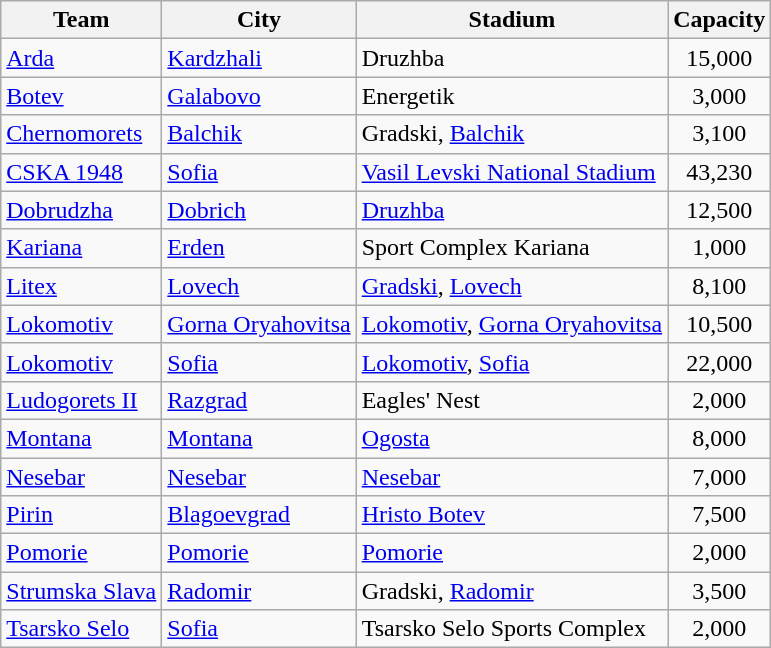<table class="wikitable sortable">
<tr>
<th>Team</th>
<th>City</th>
<th>Stadium</th>
<th>Capacity</th>
</tr>
<tr>
<td><a href='#'>Arda</a></td>
<td><a href='#'>Kardzhali</a></td>
<td>Druzhba</td>
<td align=center>15,000</td>
</tr>
<tr>
<td><a href='#'>Botev</a></td>
<td><a href='#'>Galabovo</a></td>
<td>Energetik</td>
<td align=center>3,000</td>
</tr>
<tr>
<td><a href='#'>Chernomorets</a></td>
<td><a href='#'>Balchik</a></td>
<td>Gradski, <a href='#'>Balchik</a></td>
<td align=center>3,100</td>
</tr>
<tr>
<td><a href='#'>CSKA 1948</a></td>
<td><a href='#'>Sofia</a></td>
<td><a href='#'>Vasil Levski National Stadium</a></td>
<td align=center>43,230</td>
</tr>
<tr>
<td><a href='#'>Dobrudzha</a></td>
<td><a href='#'>Dobrich</a></td>
<td><a href='#'>Druzhba</a></td>
<td align="center">12,500</td>
</tr>
<tr>
<td><a href='#'>Kariana</a></td>
<td><a href='#'>Erden</a></td>
<td>Sport Complex Kariana</td>
<td align=center>1,000</td>
</tr>
<tr>
<td><a href='#'>Litex</a></td>
<td><a href='#'>Lovech</a></td>
<td><a href='#'>Gradski</a>, <a href='#'>Lovech</a></td>
<td align=center>8,100</td>
</tr>
<tr>
<td><a href='#'>Lokomotiv</a></td>
<td><a href='#'>Gorna Oryahovitsa</a></td>
<td><a href='#'>Lokomotiv</a>, <a href='#'>Gorna Oryahovitsa</a></td>
<td align=center>10,500</td>
</tr>
<tr>
<td><a href='#'>Lokomotiv</a></td>
<td><a href='#'>Sofia</a></td>
<td><a href='#'>Lokomotiv</a>, <a href='#'>Sofia</a></td>
<td align=center>22,000</td>
</tr>
<tr>
<td><a href='#'>Ludogorets II</a></td>
<td><a href='#'>Razgrad</a></td>
<td>Eagles' Nest</td>
<td align="center">2,000</td>
</tr>
<tr>
<td><a href='#'>Montana</a></td>
<td><a href='#'>Montana</a></td>
<td><a href='#'>Ogosta</a></td>
<td align="center">8,000</td>
</tr>
<tr>
<td><a href='#'>Nesebar</a></td>
<td><a href='#'>Nesebar</a></td>
<td><a href='#'>Nesebar</a></td>
<td align=center>7,000</td>
</tr>
<tr>
<td><a href='#'>Pirin</a></td>
<td><a href='#'>Blagoevgrad</a></td>
<td><a href='#'>Hristo Botev</a></td>
<td align=center>7,500</td>
</tr>
<tr>
<td><a href='#'>Pomorie</a></td>
<td><a href='#'>Pomorie</a></td>
<td><a href='#'>Pomorie</a></td>
<td align=center>2,000</td>
</tr>
<tr>
<td><a href='#'>Strumska Slava</a></td>
<td><a href='#'>Radomir</a></td>
<td>Gradski, <a href='#'>Radomir</a></td>
<td align=center>3,500</td>
</tr>
<tr>
<td><a href='#'>Tsarsko Selo</a></td>
<td><a href='#'>Sofia</a></td>
<td>Tsarsko Selo Sports Complex</td>
<td align=center>2,000</td>
</tr>
</table>
